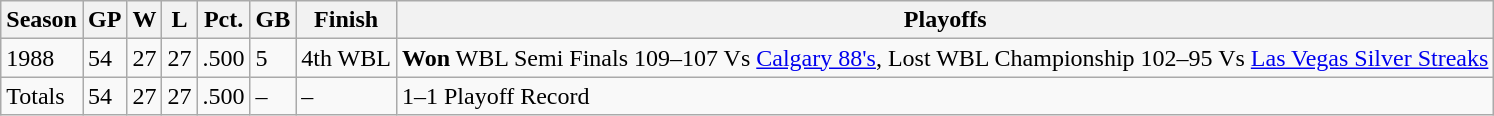<table class="wikitable">
<tr>
<th>Season</th>
<th>GP</th>
<th>W</th>
<th>L</th>
<th>Pct.</th>
<th>GB</th>
<th>Finish</th>
<th>Playoffs</th>
</tr>
<tr>
<td>1988</td>
<td>54</td>
<td>27</td>
<td>27</td>
<td>.500</td>
<td>5</td>
<td>4th WBL</td>
<td><strong>Won</strong> WBL Semi Finals 109–107 Vs <a href='#'>Calgary 88's</a>, Lost WBL Championship 102–95 Vs <a href='#'>Las Vegas Silver Streaks</a></td>
</tr>
<tr>
<td>Totals</td>
<td>54</td>
<td>27</td>
<td>27</td>
<td>.500</td>
<td>–</td>
<td>–</td>
<td>1–1 Playoff Record</td>
</tr>
</table>
